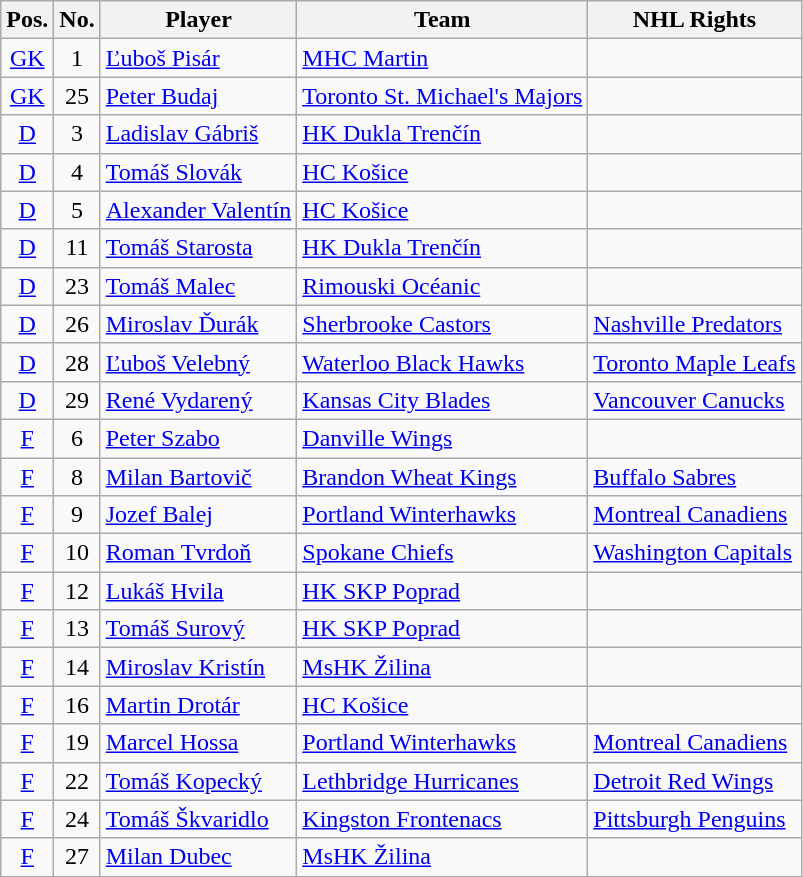<table class="wikitable sortable">
<tr>
<th>Pos.</th>
<th>No.</th>
<th>Player</th>
<th>Team</th>
<th>NHL Rights</th>
</tr>
<tr>
<td style="text-align:center;"><a href='#'>GK</a></td>
<td style="text-align:center;">1</td>
<td><a href='#'>Ľuboš Pisár</a></td>
<td> <a href='#'>MHC Martin</a></td>
<td></td>
</tr>
<tr>
<td style="text-align:center;"><a href='#'>GK</a></td>
<td style="text-align:center;">25</td>
<td><a href='#'>Peter Budaj</a></td>
<td> <a href='#'>Toronto St. Michael's Majors</a></td>
<td></td>
</tr>
<tr>
<td style="text-align:center;"><a href='#'>D</a></td>
<td style="text-align:center;">3</td>
<td><a href='#'>Ladislav Gábriš</a></td>
<td> <a href='#'>HK Dukla Trenčín</a></td>
<td></td>
</tr>
<tr>
<td style="text-align:center;"><a href='#'>D</a></td>
<td style="text-align:center;">4</td>
<td><a href='#'>Tomáš Slovák</a></td>
<td> <a href='#'>HC Košice</a></td>
<td></td>
</tr>
<tr>
<td style="text-align:center;"><a href='#'>D</a></td>
<td style="text-align:center;">5</td>
<td><a href='#'>Alexander Valentín</a></td>
<td> <a href='#'>HC Košice</a></td>
<td></td>
</tr>
<tr>
<td style="text-align:center;"><a href='#'>D</a></td>
<td style="text-align:center;">11</td>
<td><a href='#'>Tomáš Starosta</a></td>
<td> <a href='#'>HK Dukla Trenčín</a></td>
<td></td>
</tr>
<tr>
<td style="text-align:center;"><a href='#'>D</a></td>
<td style="text-align:center;">23</td>
<td><a href='#'>Tomáš Malec</a></td>
<td> <a href='#'>Rimouski Océanic</a></td>
<td></td>
</tr>
<tr>
<td style="text-align:center;"><a href='#'>D</a></td>
<td style="text-align:center;">26</td>
<td><a href='#'>Miroslav Ďurák</a></td>
<td> <a href='#'>Sherbrooke Castors</a></td>
<td><a href='#'>Nashville Predators</a></td>
</tr>
<tr>
<td style="text-align:center;"><a href='#'>D</a></td>
<td style="text-align:center;">28</td>
<td><a href='#'>Ľuboš Velebný</a></td>
<td> <a href='#'>Waterloo Black Hawks</a></td>
<td><a href='#'>Toronto Maple Leafs</a></td>
</tr>
<tr>
<td style="text-align:center;"><a href='#'>D</a></td>
<td style="text-align:center;">29</td>
<td><a href='#'>René Vydarený</a></td>
<td> <a href='#'>Kansas City Blades</a></td>
<td><a href='#'>Vancouver Canucks</a></td>
</tr>
<tr>
<td style="text-align:center;"><a href='#'>F</a></td>
<td style="text-align:center;">6</td>
<td><a href='#'>Peter Szabo</a></td>
<td> <a href='#'>Danville Wings</a></td>
<td></td>
</tr>
<tr>
<td style="text-align:center;"><a href='#'>F</a></td>
<td style="text-align:center;">8</td>
<td><a href='#'>Milan Bartovič</a></td>
<td> <a href='#'>Brandon Wheat Kings</a></td>
<td><a href='#'>Buffalo Sabres</a></td>
</tr>
<tr>
<td style="text-align:center;"><a href='#'>F</a></td>
<td style="text-align:center;">9</td>
<td><a href='#'>Jozef Balej</a></td>
<td> <a href='#'>Portland Winterhawks</a></td>
<td><a href='#'>Montreal Canadiens</a></td>
</tr>
<tr>
<td style="text-align:center;"><a href='#'>F</a></td>
<td style="text-align:center;">10</td>
<td><a href='#'>Roman Tvrdoň</a></td>
<td> <a href='#'>Spokane Chiefs</a></td>
<td><a href='#'>Washington Capitals</a></td>
</tr>
<tr>
<td style="text-align:center;"><a href='#'>F</a></td>
<td style="text-align:center;">12</td>
<td><a href='#'>Lukáš Hvila</a></td>
<td> <a href='#'>HK SKP Poprad</a></td>
<td></td>
</tr>
<tr>
<td style="text-align:center;"><a href='#'>F</a></td>
<td style="text-align:center;">13</td>
<td><a href='#'>Tomáš Surový</a></td>
<td> <a href='#'>HK SKP Poprad</a></td>
<td></td>
</tr>
<tr>
<td style="text-align:center;"><a href='#'>F</a></td>
<td style="text-align:center;">14</td>
<td><a href='#'>Miroslav Kristín</a></td>
<td> <a href='#'>MsHK Žilina</a></td>
<td></td>
</tr>
<tr>
<td style="text-align:center;"><a href='#'>F</a></td>
<td style="text-align:center;">16</td>
<td><a href='#'>Martin Drotár</a></td>
<td> <a href='#'>HC Košice</a></td>
<td></td>
</tr>
<tr>
<td style="text-align:center;"><a href='#'>F</a></td>
<td style="text-align:center;">19</td>
<td><a href='#'>Marcel Hossa</a></td>
<td> <a href='#'>Portland Winterhawks</a></td>
<td><a href='#'>Montreal Canadiens</a></td>
</tr>
<tr>
<td style="text-align:center;"><a href='#'>F</a></td>
<td style="text-align:center;">22</td>
<td><a href='#'>Tomáš Kopecký</a></td>
<td> <a href='#'>Lethbridge Hurricanes</a></td>
<td><a href='#'>Detroit Red Wings</a></td>
</tr>
<tr>
<td style="text-align:center;"><a href='#'>F</a></td>
<td style="text-align:center;">24</td>
<td><a href='#'>Tomáš Škvaridlo</a></td>
<td> <a href='#'>Kingston Frontenacs</a></td>
<td><a href='#'>Pittsburgh Penguins</a></td>
</tr>
<tr>
<td style="text-align:center;"><a href='#'>F</a></td>
<td style="text-align:center;">27</td>
<td><a href='#'>Milan Dubec</a></td>
<td> <a href='#'>MsHK Žilina</a></td>
<td></td>
</tr>
<tr>
</tr>
</table>
